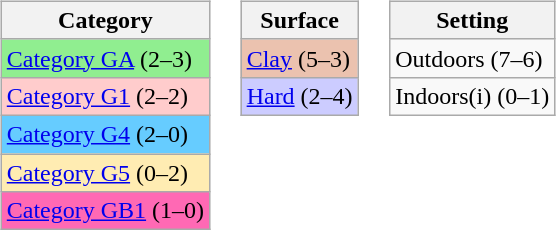<table>
<tr valign=top>
<td><br><table class="wikitable">
<tr>
<th>Category</th>
</tr>
<tr bgcolor="lightgreen">
<td><a href='#'>Category GA</a> (2–3)</td>
</tr>
<tr bgcolor="#ffcccc">
<td><a href='#'>Category G1</a> (2–2)</td>
</tr>
<tr style="background:#6cf;">
<td><a href='#'>Category G4</a> (2–0)</td>
</tr>
<tr bgcolor="#ffecb2">
<td><a href='#'>Category G5</a> (0–2)</td>
</tr>
<tr bgcolor="#ff69b4">
<td><a href='#'>Category GB1</a> (1–0)</td>
</tr>
</table>
</td>
<td><br><table class=wikitable>
<tr>
<th>Surface</th>
</tr>
<tr>
<td bgcolor=EBC2AF><a href='#'>Clay</a> (5–3)</td>
</tr>
<tr>
<td style="background:#ccf;"><a href='#'>Hard</a> (2–4)</td>
</tr>
</table>
</td>
<td><br><table class=wikitable>
<tr>
<th>Setting</th>
</tr>
<tr>
<td>Outdoors (7–6)</td>
</tr>
<tr>
<td>Indoors(i) (0–1)</td>
</tr>
</table>
</td>
</tr>
</table>
